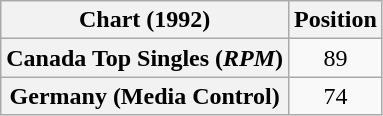<table class="wikitable plainrowheaders" style="text-align:center">
<tr>
<th>Chart (1992)</th>
<th>Position</th>
</tr>
<tr>
<th scope="row">Canada Top Singles (<em>RPM</em>)</th>
<td>89</td>
</tr>
<tr>
<th scope="row">Germany (Media Control)</th>
<td>74</td>
</tr>
</table>
